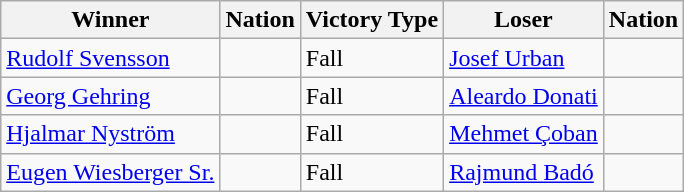<table class="wikitable sortable" style="text-align:left;">
<tr>
<th>Winner</th>
<th>Nation</th>
<th>Victory Type</th>
<th>Loser</th>
<th>Nation</th>
</tr>
<tr>
<td><a href='#'>Rudolf Svensson</a></td>
<td></td>
<td>Fall</td>
<td><a href='#'>Josef Urban</a></td>
<td></td>
</tr>
<tr>
<td><a href='#'>Georg Gehring</a></td>
<td></td>
<td>Fall</td>
<td><a href='#'>Aleardo Donati</a></td>
<td></td>
</tr>
<tr>
<td><a href='#'>Hjalmar Nyström</a></td>
<td></td>
<td>Fall</td>
<td><a href='#'>Mehmet Çoban</a></td>
<td></td>
</tr>
<tr>
<td><a href='#'>Eugen Wiesberger Sr.</a></td>
<td></td>
<td>Fall</td>
<td><a href='#'>Rajmund Badó</a></td>
<td></td>
</tr>
</table>
